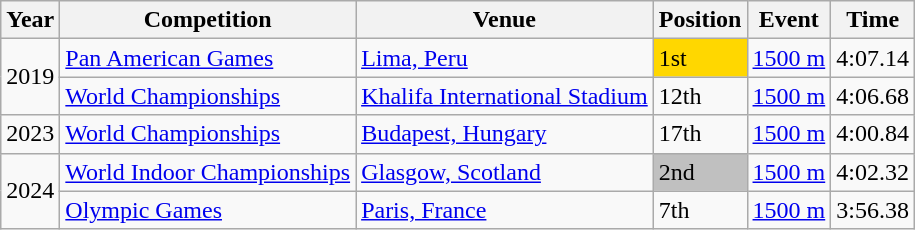<table class="wikitable">
<tr>
<th>Year</th>
<th>Competition</th>
<th>Venue</th>
<th>Position</th>
<th>Event</th>
<th>Time</th>
</tr>
<tr>
<td rowspan="2">2019</td>
<td><a href='#'>Pan American Games</a></td>
<td><a href='#'>Lima, Peru</a></td>
<td bgcolor="gold">1st</td>
<td><a href='#'>1500 m</a></td>
<td>4:07.14</td>
</tr>
<tr>
<td><a href='#'>World Championships</a></td>
<td><a href='#'>Khalifa International Stadium</a></td>
<td>12th</td>
<td><a href='#'>1500 m</a></td>
<td>4:06.68</td>
</tr>
<tr>
<td rowspan="1">2023</td>
<td><a href='#'>World Championships</a></td>
<td><a href='#'>Budapest, Hungary</a></td>
<td>17th</td>
<td><a href='#'>1500 m</a></td>
<td>4:00.84</td>
</tr>
<tr>
<td rowspan=2>2024</td>
<td><a href='#'>World Indoor Championships</a></td>
<td><a href='#'>Glasgow, Scotland</a></td>
<td bgcolor=silver>2nd</td>
<td><a href='#'>1500 m</a></td>
<td>4:02.32</td>
</tr>
<tr>
<td><a href='#'>Olympic Games</a></td>
<td><a href='#'>Paris, France</a></td>
<td>7th</td>
<td><a href='#'>1500 m</a></td>
<td>3:56.38</td>
</tr>
</table>
